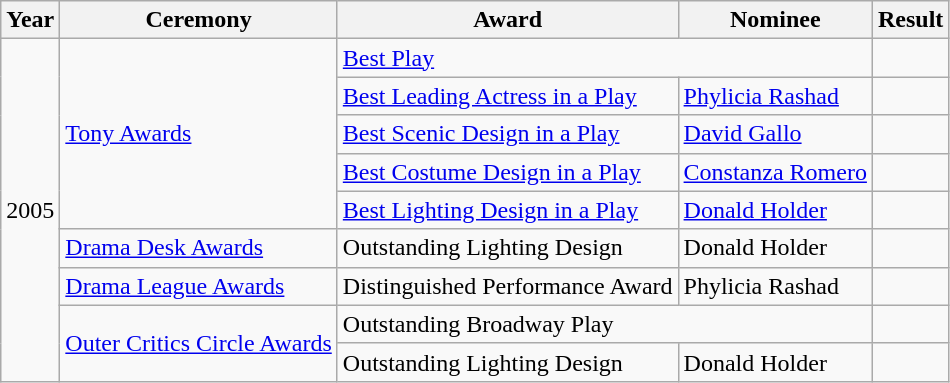<table class="wikitable">
<tr>
<th>Year</th>
<th>Ceremony</th>
<th>Award</th>
<th>Nominee</th>
<th>Result</th>
</tr>
<tr>
<td rowspan="9">2005</td>
<td rowspan="5"><a href='#'>Tony Awards</a></td>
<td colspan="2"><a href='#'>Best Play</a></td>
<td></td>
</tr>
<tr>
<td><a href='#'>Best Leading Actress in a Play</a></td>
<td><a href='#'>Phylicia Rashad</a></td>
<td></td>
</tr>
<tr>
<td><a href='#'>Best Scenic Design in a Play</a></td>
<td><a href='#'>David Gallo</a></td>
<td></td>
</tr>
<tr>
<td><a href='#'>Best Costume Design in a Play</a></td>
<td><a href='#'>Constanza Romero</a></td>
<td></td>
</tr>
<tr>
<td><a href='#'>Best Lighting Design in a Play</a></td>
<td><a href='#'>Donald Holder</a></td>
<td></td>
</tr>
<tr>
<td><a href='#'>Drama Desk Awards</a></td>
<td>Outstanding Lighting Design</td>
<td>Donald Holder</td>
<td></td>
</tr>
<tr>
<td><a href='#'>Drama League Awards</a></td>
<td>Distinguished Performance Award</td>
<td>Phylicia Rashad</td>
<td></td>
</tr>
<tr>
<td rowspan="2"><a href='#'>Outer Critics Circle Awards</a></td>
<td colspan="2">Outstanding Broadway Play</td>
<td></td>
</tr>
<tr>
<td>Outstanding Lighting Design</td>
<td>Donald Holder</td>
<td></td>
</tr>
</table>
